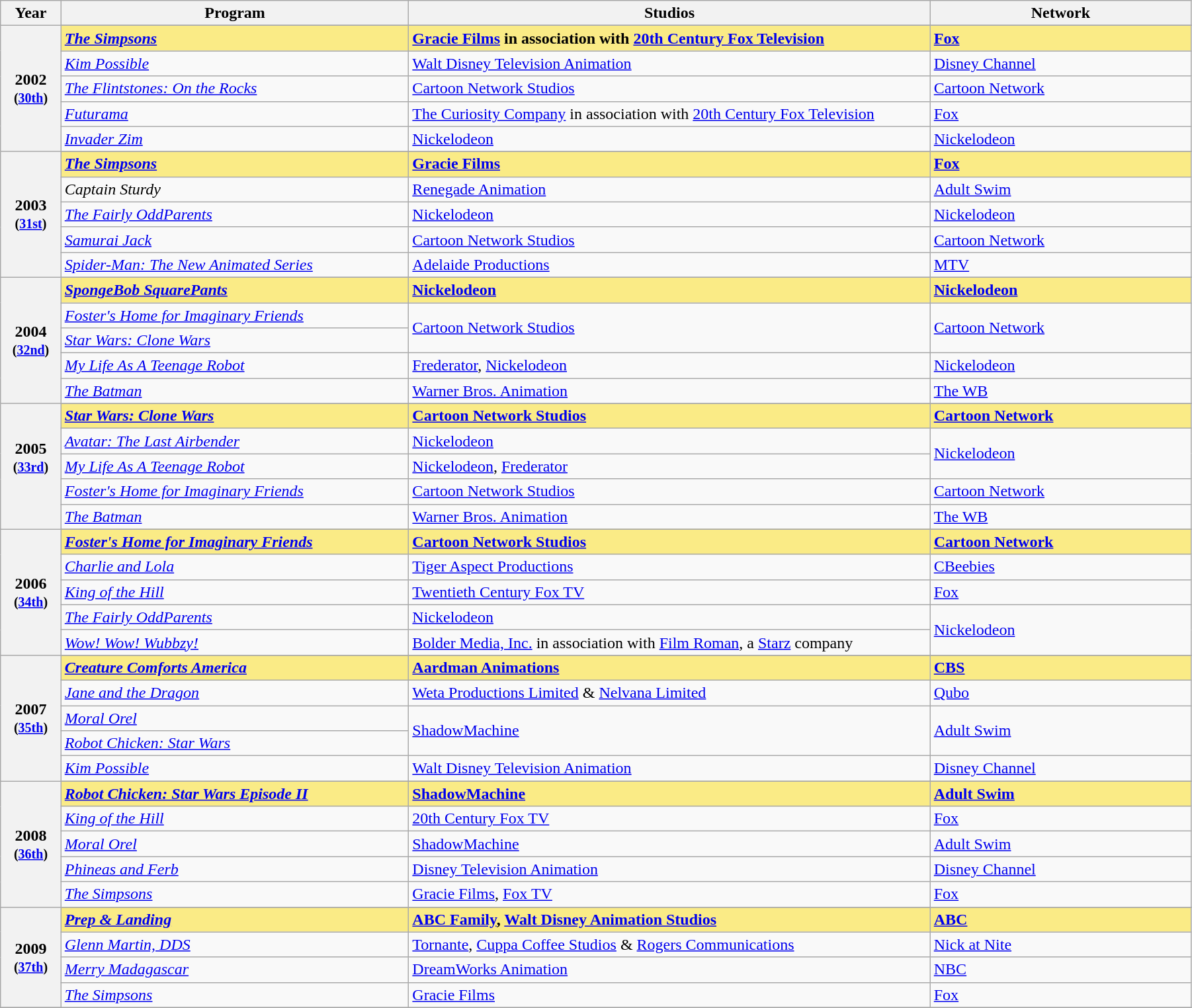<table class="wikitable" style="width:95%;">
<tr>
<th style="width:3%;">Year</th>
<th style="width:20%;">Program</th>
<th style="width:30%;">Studios</th>
<th style="width:15%;">Network</th>
</tr>
<tr>
<th rowspan="6" style="text-align:center;">2002 <br><small>(<a href='#'>30th</a>)</small><br></th>
</tr>
<tr style="background:#FAEB86">
<td><strong><em><a href='#'>The Simpsons</a></em></strong></td>
<td><strong><a href='#'>Gracie Films</a> in association with <a href='#'>20th Century Fox Television</a></strong></td>
<td><strong><a href='#'>Fox</a></strong></td>
</tr>
<tr>
<td><em><a href='#'>Kim Possible</a></em></td>
<td><a href='#'>Walt Disney Television Animation</a></td>
<td><a href='#'>Disney Channel</a></td>
</tr>
<tr>
<td><em><a href='#'>The Flintstones: On the Rocks</a></em></td>
<td><a href='#'>Cartoon Network Studios</a></td>
<td><a href='#'>Cartoon Network</a></td>
</tr>
<tr>
<td><em><a href='#'>Futurama</a></em></td>
<td><a href='#'>The Curiosity Company</a> in association with <a href='#'>20th Century Fox Television</a></td>
<td><a href='#'>Fox</a></td>
</tr>
<tr>
<td><em><a href='#'>Invader Zim</a></em></td>
<td><a href='#'>Nickelodeon</a></td>
<td><a href='#'>Nickelodeon</a></td>
</tr>
<tr>
<th rowspan="6" style="text-align:center;">2003 <br><small>(<a href='#'>31st</a>)</small><br></th>
</tr>
<tr style="background:#FAEB86">
<td><strong><em><a href='#'>The Simpsons</a></em></strong></td>
<td><strong><a href='#'>Gracie Films</a></strong></td>
<td><strong><a href='#'>Fox</a></strong></td>
</tr>
<tr>
<td><em>Captain Sturdy</em></td>
<td><a href='#'>Renegade Animation</a></td>
<td><a href='#'>Adult Swim</a></td>
</tr>
<tr>
<td><em><a href='#'>The Fairly OddParents</a></em></td>
<td><a href='#'>Nickelodeon</a></td>
<td><a href='#'>Nickelodeon</a></td>
</tr>
<tr>
<td><em><a href='#'>Samurai Jack</a></em></td>
<td><a href='#'>Cartoon Network Studios</a></td>
<td><a href='#'>Cartoon Network</a></td>
</tr>
<tr>
<td><em><a href='#'>Spider-Man: The New Animated Series</a></em></td>
<td><a href='#'>Adelaide Productions</a></td>
<td><a href='#'>MTV</a></td>
</tr>
<tr>
<th rowspan="6" style="text-align:center;">2004 <br><small>(<a href='#'>32nd</a>)</small><br></th>
</tr>
<tr style="background:#FAEB86">
<td><strong><em><a href='#'>SpongeBob SquarePants</a></em></strong></td>
<td><strong><a href='#'>Nickelodeon</a></strong></td>
<td><strong><a href='#'>Nickelodeon</a></strong></td>
</tr>
<tr>
<td><em><a href='#'>Foster's Home for Imaginary Friends</a></em></td>
<td rowspan="2"><a href='#'>Cartoon Network Studios</a></td>
<td rowspan="2"><a href='#'>Cartoon Network</a></td>
</tr>
<tr>
<td><em><a href='#'>Star Wars: Clone Wars</a></em></td>
</tr>
<tr>
<td><em><a href='#'>My Life As A Teenage Robot</a></em></td>
<td><a href='#'>Frederator</a>, <a href='#'>Nickelodeon</a></td>
<td><a href='#'>Nickelodeon</a></td>
</tr>
<tr>
<td><em><a href='#'>The Batman</a></em></td>
<td><a href='#'>Warner Bros. Animation</a></td>
<td><a href='#'>The WB</a></td>
</tr>
<tr>
<th rowspan="6" style="text-align:center;">2005 <br><small>(<a href='#'>33rd</a>)</small><br><br></th>
</tr>
<tr style="background:#FAEB86">
<td><strong><em><a href='#'>Star Wars: Clone Wars</a></em></strong></td>
<td><strong><a href='#'>Cartoon Network Studios</a></strong></td>
<td><strong><a href='#'>Cartoon Network</a></strong></td>
</tr>
<tr>
<td><em><a href='#'>Avatar: The Last Airbender</a></em></td>
<td><a href='#'>Nickelodeon</a></td>
<td rowspan="2"><a href='#'>Nickelodeon</a></td>
</tr>
<tr>
<td><em><a href='#'>My Life As A Teenage Robot</a></em></td>
<td><a href='#'>Nickelodeon</a>, <a href='#'>Frederator</a></td>
</tr>
<tr>
<td><em><a href='#'>Foster's Home for Imaginary Friends</a></em></td>
<td><a href='#'>Cartoon Network Studios</a></td>
<td><a href='#'>Cartoon Network</a></td>
</tr>
<tr>
<td><em><a href='#'>The Batman</a></em></td>
<td><a href='#'>Warner Bros. Animation</a></td>
<td><a href='#'>The WB</a></td>
</tr>
<tr>
<th rowspan="6" style="text-align:center;">2006 <br><small>(<a href='#'>34th</a>)</small><br></th>
</tr>
<tr style="background:#FAEB86">
<td><strong><em><a href='#'>Foster's Home for Imaginary Friends</a></em></strong></td>
<td><strong><a href='#'>Cartoon Network Studios</a></strong></td>
<td><strong><a href='#'>Cartoon Network</a></strong></td>
</tr>
<tr>
<td><em><a href='#'>Charlie and Lola</a></em></td>
<td><a href='#'>Tiger Aspect Productions</a></td>
<td><a href='#'>CBeebies</a></td>
</tr>
<tr>
<td><em><a href='#'>King of the Hill</a></em></td>
<td><a href='#'>Twentieth Century Fox TV</a></td>
<td><a href='#'>Fox</a></td>
</tr>
<tr>
<td><em><a href='#'>The Fairly OddParents</a></em></td>
<td><a href='#'>Nickelodeon</a></td>
<td rowspan="2"><a href='#'>Nickelodeon</a></td>
</tr>
<tr>
<td><em><a href='#'>Wow! Wow! Wubbzy!</a></em></td>
<td><a href='#'>Bolder Media, Inc.</a> in association with <a href='#'>Film Roman</a>, a <a href='#'>Starz</a> company</td>
</tr>
<tr>
<th rowspan="6" style="text-align:center;">2007 <br><small>(<a href='#'>35th</a>)</small><br></th>
</tr>
<tr style="background:#FAEB86">
<td><strong><em><a href='#'>Creature Comforts America</a></em></strong></td>
<td><strong><a href='#'>Aardman Animations</a></strong></td>
<td><strong><a href='#'>CBS</a></strong></td>
</tr>
<tr>
<td><em><a href='#'>Jane and the Dragon</a></em></td>
<td><a href='#'>Weta Productions Limited</a> & <a href='#'>Nelvana Limited</a></td>
<td><a href='#'>Qubo</a></td>
</tr>
<tr>
<td><em><a href='#'>Moral Orel</a></em></td>
<td rowspan="2"><a href='#'>ShadowMachine</a></td>
<td rowspan="2"><a href='#'>Adult Swim</a></td>
</tr>
<tr>
<td><em><a href='#'>Robot Chicken: Star Wars</a></em></td>
</tr>
<tr>
<td><em><a href='#'>Kim Possible</a></em></td>
<td><a href='#'>Walt Disney Television Animation</a></td>
<td><a href='#'>Disney Channel</a></td>
</tr>
<tr>
<th rowspan="6" style="text-align:center;">2008 <br><small>(<a href='#'>36th</a>)</small><br></th>
</tr>
<tr style="background:#FAEB86">
<td><strong><em><a href='#'>Robot Chicken: Star Wars Episode II</a></em></strong></td>
<td><strong><a href='#'>ShadowMachine</a></strong></td>
<td><strong><a href='#'>Adult Swim</a></strong></td>
</tr>
<tr>
<td><em><a href='#'>King of the Hill</a></em></td>
<td><a href='#'>20th Century Fox TV</a></td>
<td><a href='#'>Fox</a></td>
</tr>
<tr>
<td><em><a href='#'>Moral Orel</a></em></td>
<td><a href='#'>ShadowMachine</a></td>
<td><a href='#'>Adult Swim</a></td>
</tr>
<tr>
<td><em><a href='#'>Phineas and Ferb</a></em></td>
<td><a href='#'>Disney Television Animation</a></td>
<td><a href='#'>Disney Channel</a></td>
</tr>
<tr>
<td><em><a href='#'>The Simpsons</a></em></td>
<td><a href='#'>Gracie Films</a>, <a href='#'>Fox TV</a></td>
<td><a href='#'>Fox</a></td>
</tr>
<tr>
<th rowspan="5" style="text-align:center;">2009 <br><small>(<a href='#'>37th</a>)</small><br></th>
</tr>
<tr style="background:#FAEB86">
<td><strong><em><a href='#'>Prep & Landing</a></em></strong></td>
<td><strong><a href='#'>ABC Family</a>, <a href='#'>Walt Disney Animation Studios</a></strong></td>
<td><strong><a href='#'>ABC</a></strong></td>
</tr>
<tr>
<td><em><a href='#'>Glenn Martin, DDS</a></em></td>
<td><a href='#'>Tornante</a>, <a href='#'>Cuppa Coffee Studios</a> & <a href='#'>Rogers Communications</a></td>
<td><a href='#'>Nick at Nite</a></td>
</tr>
<tr>
<td><em><a href='#'>Merry Madagascar</a></em></td>
<td><a href='#'>DreamWorks Animation</a></td>
<td><a href='#'>NBC</a></td>
</tr>
<tr>
<td><em><a href='#'>The Simpsons</a></em></td>
<td><a href='#'>Gracie Films</a></td>
<td><a href='#'>Fox</a></td>
</tr>
<tr>
</tr>
</table>
